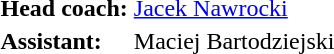<table>
<tr>
<td><strong>Head coach:</strong></td>
<td> <a href='#'>Jacek Nawrocki</a></td>
</tr>
<tr>
<td><strong>Assistant:</strong></td>
<td> Maciej Bartodziejski</td>
</tr>
<tr>
</tr>
</table>
